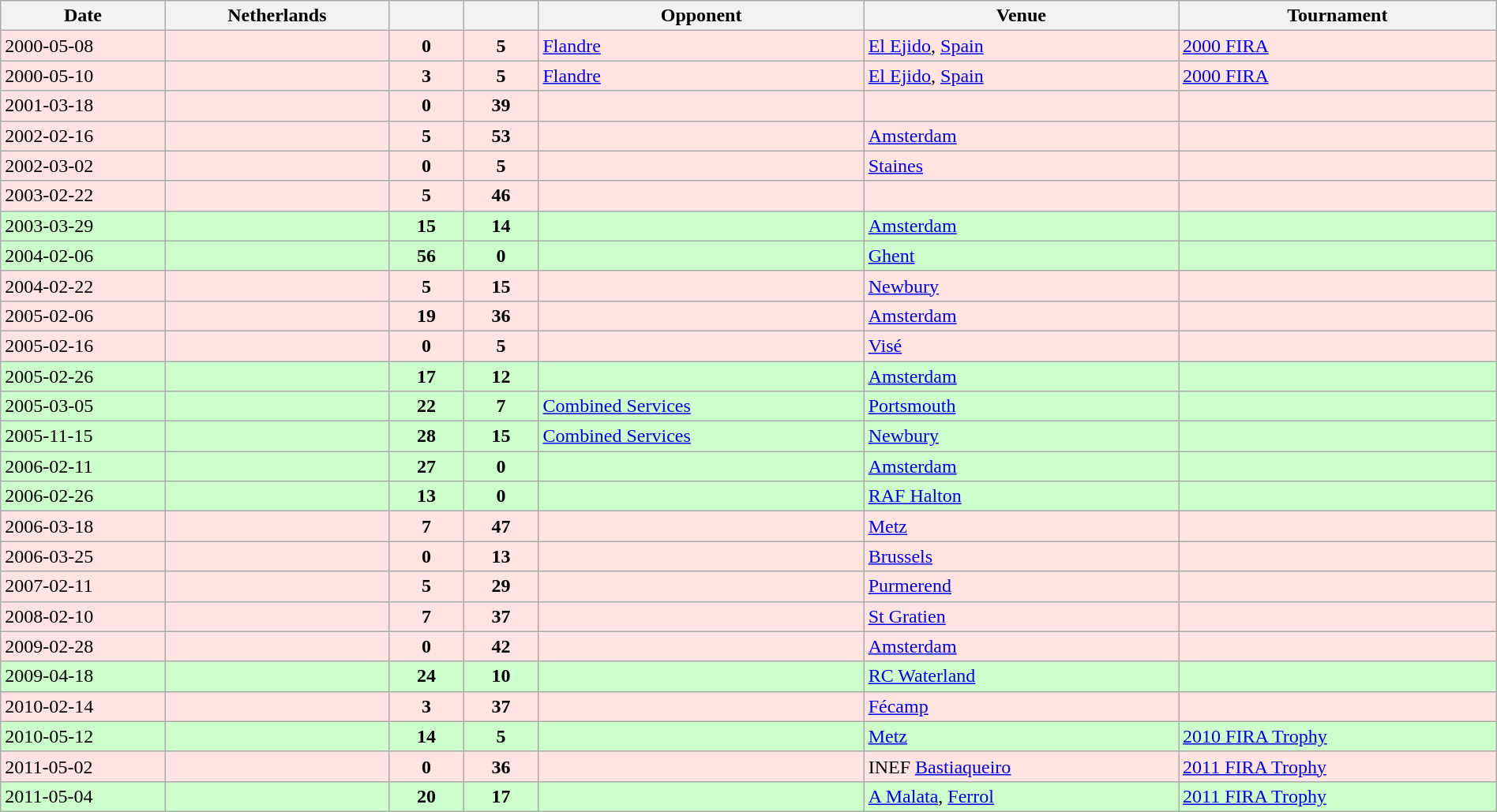<table class="wikitable sortable" style="width:100%">
<tr>
<th style="width:11%">Date</th>
<th>Netherlands</th>
<th style="width:5%"></th>
<th style="width:5%"></th>
<th>Opponent</th>
<th>Venue</th>
<th>Tournament</th>
</tr>
<tr bgcolor="FFE4E1">
<td>2000-05-08</td>
<td align=right></td>
<td align="center"><strong>0</strong></td>
<td align="center"><strong>5</strong></td>
<td> <a href='#'>Flandre</a></td>
<td><a href='#'>El Ejido</a>, <a href='#'>Spain</a></td>
<td><a href='#'>2000 FIRA</a></td>
</tr>
<tr bgcolor="FFE4E1">
<td>2000-05-10</td>
<td align=right></td>
<td align="center"><strong>3</strong></td>
<td align="center"><strong>5</strong></td>
<td> <a href='#'>Flandre</a></td>
<td><a href='#'>El Ejido</a>, <a href='#'>Spain</a></td>
<td><a href='#'>2000 FIRA</a></td>
</tr>
<tr bgcolor="FFE4E1">
<td>2001-03-18</td>
<td align=right></td>
<td align="center"><strong>0</strong></td>
<td align="center"><strong>39</strong></td>
<td></td>
<td></td>
<td></td>
</tr>
<tr bgcolor="FFE4E1">
<td>2002-02-16</td>
<td align=right></td>
<td align="center"><strong>5</strong></td>
<td align="center"><strong>53</strong></td>
<td></td>
<td><a href='#'>Amsterdam</a></td>
<td></td>
</tr>
<tr bgcolor="FFE4E1">
<td>2002-03-02</td>
<td align=right></td>
<td align="center"><strong>0</strong></td>
<td align="center"><strong>5</strong></td>
<td></td>
<td><a href='#'>Staines</a></td>
<td></td>
</tr>
<tr bgcolor="FFE4E1">
<td>2003-02-22</td>
<td align=right></td>
<td align="center"><strong>5</strong></td>
<td align="center"><strong>46</strong></td>
<td></td>
<td></td>
<td></td>
</tr>
<tr bgcolor="#ccffcc">
<td>2003-03-29</td>
<td align=right></td>
<td align="center"><strong>15</strong></td>
<td align="center"><strong>14</strong></td>
<td></td>
<td><a href='#'>Amsterdam</a></td>
<td></td>
</tr>
<tr bgcolor="#ccffcc">
<td>2004-02-06</td>
<td align=right></td>
<td align="center"><strong>56</strong></td>
<td align="center"><strong>0</strong></td>
<td></td>
<td><a href='#'>Ghent</a></td>
<td></td>
</tr>
<tr bgcolor="FFE4E1">
<td>2004-02-22</td>
<td align=right></td>
<td align="center"><strong>5</strong></td>
<td align="center"><strong>15</strong></td>
<td></td>
<td><a href='#'>Newbury</a></td>
<td></td>
</tr>
<tr bgcolor="FFE4E1">
<td>2005-02-06</td>
<td align=right></td>
<td align="center"><strong>19</strong></td>
<td align="center"><strong>36</strong></td>
<td></td>
<td><a href='#'>Amsterdam</a></td>
<td></td>
</tr>
<tr bgcolor="FFE4E1">
<td>2005-02-16</td>
<td align=right></td>
<td align="center"><strong>0</strong></td>
<td align="center"><strong>5</strong></td>
<td></td>
<td><a href='#'>Visé</a></td>
<td></td>
</tr>
<tr bgcolor="#ccffcc">
<td>2005-02-26</td>
<td align=right></td>
<td align="center"><strong>17</strong></td>
<td align="center"><strong>12</strong></td>
<td></td>
<td><a href='#'>Amsterdam</a></td>
<td></td>
</tr>
<tr bgcolor="#ccffcc">
<td>2005-03-05</td>
<td align=right></td>
<td align="center"><strong>22</strong></td>
<td align="center"><strong>7</strong></td>
<td> <a href='#'>Combined Services</a></td>
<td><a href='#'>Portsmouth</a></td>
<td></td>
</tr>
<tr bgcolor="#ccffcc">
<td>2005-11-15</td>
<td align=right></td>
<td align="center"><strong>28</strong></td>
<td align="center"><strong>15</strong></td>
<td> <a href='#'>Combined Services</a></td>
<td><a href='#'>Newbury</a></td>
<td></td>
</tr>
<tr bgcolor="#ccffcc">
<td>2006-02-11</td>
<td align=right></td>
<td align="center"><strong>27</strong></td>
<td align="center"><strong>0</strong></td>
<td></td>
<td><a href='#'>Amsterdam</a></td>
<td></td>
</tr>
<tr bgcolor="#ccffcc">
<td>2006-02-26</td>
<td align=right></td>
<td align="center"><strong>13</strong></td>
<td align="center"><strong>0</strong></td>
<td></td>
<td><a href='#'>RAF Halton</a></td>
<td></td>
</tr>
<tr bgcolor="FFE4E1">
<td>2006-03-18</td>
<td align=right></td>
<td align="center"><strong>7</strong></td>
<td align="center"><strong>47</strong></td>
<td></td>
<td><a href='#'>Metz</a></td>
<td></td>
</tr>
<tr bgcolor="FFE4E1">
<td>2006-03-25</td>
<td align=right></td>
<td align="center"><strong>0</strong></td>
<td align="center"><strong>13</strong></td>
<td></td>
<td><a href='#'>Brussels</a></td>
<td></td>
</tr>
<tr bgcolor="FFE4E1">
<td>2007-02-11</td>
<td align=right></td>
<td align="center"><strong>5</strong></td>
<td align="center"><strong>29</strong></td>
<td></td>
<td><a href='#'>Purmerend</a></td>
<td></td>
</tr>
<tr bgcolor="FFE4E1">
<td>2008-02-10</td>
<td align=right></td>
<td align="center"><strong>7</strong></td>
<td align="center"><strong>37</strong></td>
<td></td>
<td><a href='#'>St Gratien</a></td>
<td></td>
</tr>
<tr bgcolor="FFE4E1">
<td>2009-02-28</td>
<td align=right></td>
<td align="center"><strong>0</strong></td>
<td align="center"><strong>42</strong></td>
<td></td>
<td><a href='#'>Amsterdam</a></td>
<td></td>
</tr>
<tr bgcolor="#ccffcc">
<td>2009-04-18</td>
<td align=right></td>
<td align="center"><strong>24</strong></td>
<td align="center"><strong>10</strong></td>
<td></td>
<td><a href='#'>RC Waterland</a></td>
<td></td>
</tr>
<tr bgcolor="FFE4E1">
<td>2010-02-14</td>
<td align=right></td>
<td align="center"><strong>3</strong></td>
<td align="center"><strong>37</strong></td>
<td></td>
<td><a href='#'>Fécamp</a></td>
<td></td>
</tr>
<tr bgcolor="#ccffcc">
<td>2010-05-12</td>
<td align=right></td>
<td align="center"><strong>14</strong></td>
<td align="center"><strong>5</strong></td>
<td></td>
<td><a href='#'>Metz</a></td>
<td><a href='#'>2010 FIRA Trophy</a></td>
</tr>
<tr bgcolor="FFE4E1">
<td>2011-05-02</td>
<td align=right></td>
<td align="center"><strong>0</strong></td>
<td align="center"><strong>36</strong></td>
<td></td>
<td>INEF <a href='#'>Bastiaqueiro</a></td>
<td><a href='#'>2011 FIRA Trophy</a></td>
</tr>
<tr bgcolor="#ccffcc">
<td>2011-05-04</td>
<td align=right></td>
<td align="center"><strong>20</strong></td>
<td align="center"><strong>17</strong></td>
<td></td>
<td><a href='#'>A Malata</a>, <a href='#'>Ferrol</a></td>
<td><a href='#'>2011 FIRA Trophy</a></td>
</tr>
</table>
